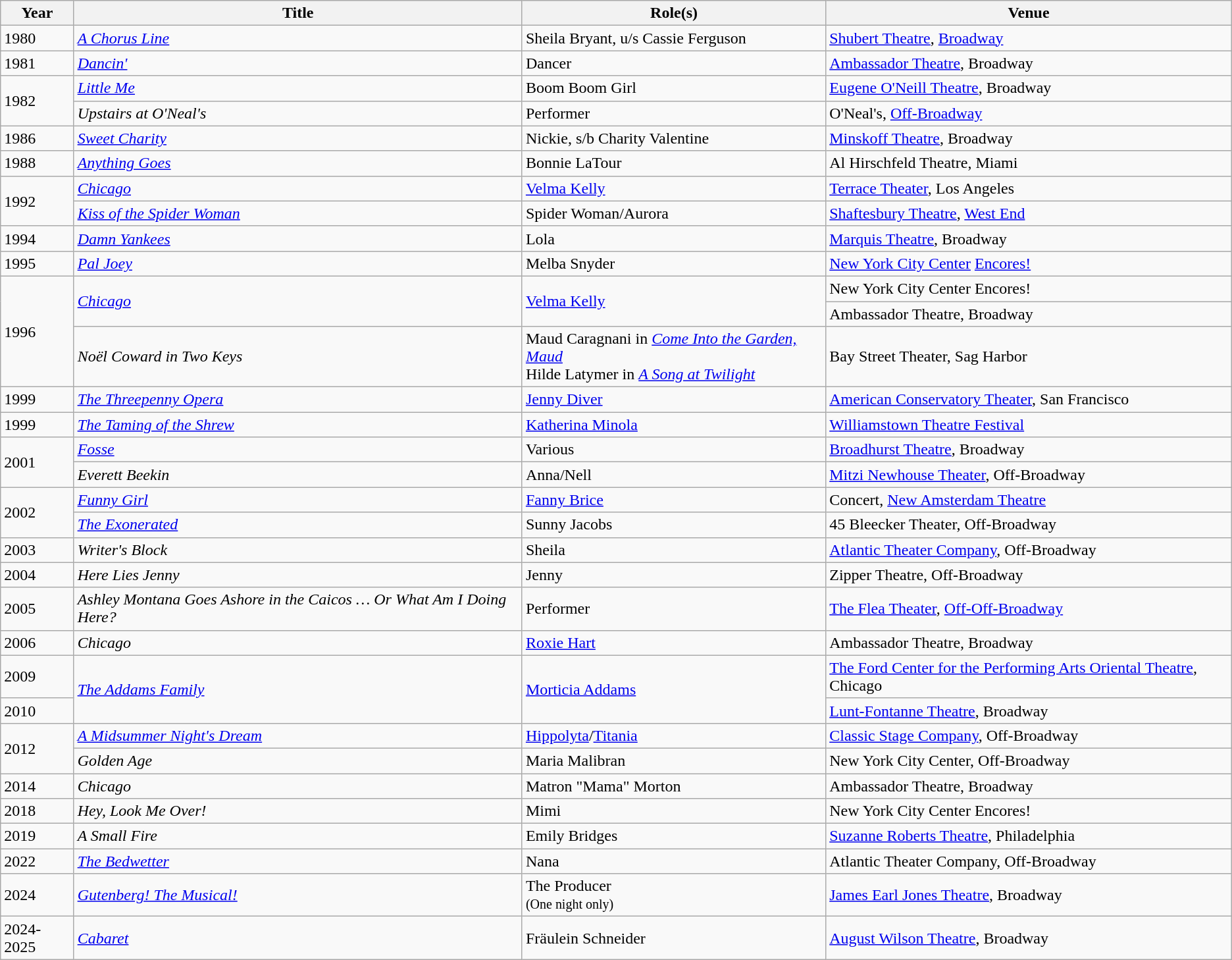<table class="wikitable sortable">
<tr>
<th>Year</th>
<th>Title</th>
<th>Role(s)</th>
<th class="unsortable">Venue</th>
</tr>
<tr>
<td>1980</td>
<td data-sort-value="Chorus Line, A"><em><a href='#'>A Chorus Line</a></em></td>
<td>Sheila Bryant, u/s Cassie Ferguson</td>
<td><a href='#'>Shubert Theatre</a>, <a href='#'>Broadway</a></td>
</tr>
<tr>
<td>1981</td>
<td><em><a href='#'>Dancin'</a></em></td>
<td>Dancer</td>
<td><a href='#'>Ambassador Theatre</a>, Broadway</td>
</tr>
<tr>
<td rowspan="2">1982</td>
<td><em><a href='#'>Little Me</a></em></td>
<td>Boom Boom Girl</td>
<td><a href='#'>Eugene O'Neill Theatre</a>, Broadway</td>
</tr>
<tr>
<td><em>Upstairs at O'Neal's</em></td>
<td>Performer</td>
<td>O'Neal's, <a href='#'>Off-Broadway</a></td>
</tr>
<tr>
<td>1986</td>
<td><em><a href='#'>Sweet Charity</a></em></td>
<td>Nickie, s/b Charity Valentine</td>
<td><a href='#'>Minskoff Theatre</a>, Broadway</td>
</tr>
<tr>
<td>1988</td>
<td><em><a href='#'>Anything Goes</a></em></td>
<td>Bonnie LaTour</td>
<td>Al Hirschfeld Theatre, Miami</td>
</tr>
<tr>
<td rowspan="2">1992</td>
<td><em><a href='#'>Chicago</a></em></td>
<td><a href='#'>Velma Kelly</a></td>
<td><a href='#'>Terrace Theater</a>, Los Angeles</td>
</tr>
<tr>
<td><em><a href='#'>Kiss of the Spider Woman</a></em></td>
<td>Spider Woman/Aurora</td>
<td><a href='#'>Shaftesbury Theatre</a>, <a href='#'>West End</a></td>
</tr>
<tr>
<td>1994</td>
<td><em><a href='#'>Damn Yankees</a></em></td>
<td>Lola</td>
<td><a href='#'>Marquis Theatre</a>, Broadway</td>
</tr>
<tr>
<td>1995</td>
<td><em><a href='#'>Pal Joey</a></em></td>
<td>Melba Snyder</td>
<td><a href='#'>New York City Center</a> <a href='#'>Encores!</a></td>
</tr>
<tr>
<td rowspan="3">1996</td>
<td rowspan="2"><em><a href='#'>Chicago</a></em></td>
<td rowspan="2"><a href='#'>Velma Kelly</a></td>
<td>New York City Center Encores!</td>
</tr>
<tr>
<td>Ambassador Theatre, Broadway</td>
</tr>
<tr>
<td><em>Noël Coward in Two Keys</em></td>
<td>Maud Caragnani in <em><a href='#'>Come Into the Garden, Maud</a></em><br>Hilde Latymer in <em><a href='#'>A Song at Twilight</a></em></td>
<td>Bay Street Theater, Sag Harbor</td>
</tr>
<tr>
<td>1999</td>
<td data-sort-value="Threepenny Opera, The"><em><a href='#'>The Threepenny Opera</a></em></td>
<td><a href='#'>Jenny Diver</a></td>
<td><a href='#'>American Conservatory Theater</a>, San Francisco</td>
</tr>
<tr>
<td>1999</td>
<td data-sort-value="Taming of the Shrew, The"><em><a href='#'>The Taming of the Shrew</a></em></td>
<td><a href='#'>Katherina Minola</a></td>
<td><a href='#'>Williamstown Theatre Festival</a></td>
</tr>
<tr>
<td rowspan="2">2001</td>
<td><em><a href='#'>Fosse</a></em></td>
<td>Various</td>
<td><a href='#'>Broadhurst Theatre</a>, Broadway</td>
</tr>
<tr>
<td><em>Everett Beekin</em></td>
<td>Anna/Nell</td>
<td><a href='#'>Mitzi Newhouse Theater</a>, Off-Broadway</td>
</tr>
<tr>
<td rowspan="2">2002</td>
<td><em><a href='#'>Funny Girl</a></em></td>
<td><a href='#'>Fanny Brice</a></td>
<td>Concert, <a href='#'>New Amsterdam Theatre</a></td>
</tr>
<tr>
<td data-sort-value="Exonerated, The"><em><a href='#'>The Exonerated</a></em></td>
<td>Sunny Jacobs</td>
<td>45 Bleecker Theater, Off-Broadway</td>
</tr>
<tr>
<td>2003</td>
<td><em>Writer's Block</em></td>
<td>Sheila</td>
<td><a href='#'>Atlantic Theater Company</a>, Off-Broadway</td>
</tr>
<tr>
<td>2004</td>
<td><em>Here Lies Jenny</em></td>
<td>Jenny</td>
<td>Zipper Theatre, Off-Broadway</td>
</tr>
<tr>
<td>2005</td>
<td><em>Ashley Montana Goes Ashore in the Caicos … Or What Am I Doing Here? </em></td>
<td>Performer</td>
<td><a href='#'>The Flea Theater</a>, <a href='#'>Off-Off-Broadway</a></td>
</tr>
<tr>
<td>2006</td>
<td><em>Chicago</em></td>
<td><a href='#'>Roxie Hart</a></td>
<td>Ambassador Theatre, Broadway</td>
</tr>
<tr>
<td>2009</td>
<td rowspan="2" data-sort-value="Addams Family, The"><em><a href='#'>The Addams Family</a></em></td>
<td rowspan="2"><a href='#'>Morticia Addams</a></td>
<td><a href='#'>The Ford Center for the Performing Arts Oriental Theatre</a>, Chicago</td>
</tr>
<tr>
<td>2010</td>
<td><a href='#'>Lunt-Fontanne Theatre</a>, Broadway</td>
</tr>
<tr>
<td rowspan="2">2012</td>
<td data-sort-value="Midsummer Night's Dream, A"><em><a href='#'>A Midsummer Night's Dream</a></em></td>
<td><a href='#'>Hippolyta</a>/<a href='#'>Titania</a></td>
<td><a href='#'>Classic Stage Company</a>, Off-Broadway</td>
</tr>
<tr>
<td><em>Golden Age</em></td>
<td>Maria Malibran</td>
<td>New York City Center, Off-Broadway</td>
</tr>
<tr>
<td>2014</td>
<td><em>Chicago</em></td>
<td>Matron "Mama" Morton</td>
<td>Ambassador Theatre, Broadway</td>
</tr>
<tr>
<td>2018</td>
<td><em>Hey, Look Me Over!</em></td>
<td>Mimi</td>
<td>New York City Center Encores!</td>
</tr>
<tr>
<td>2019</td>
<td data-sort-value="Small Fire, A"><em>A Small Fire</em></td>
<td>Emily Bridges</td>
<td><a href='#'>Suzanne Roberts Theatre</a>, Philadelphia</td>
</tr>
<tr>
<td>2022</td>
<td data-sort-value="Bedwetter, The"><em><a href='#'>The Bedwetter</a></em></td>
<td>Nana</td>
<td>Atlantic Theater Company, Off-Broadway</td>
</tr>
<tr>
<td>2024</td>
<td><em><a href='#'>Gutenberg! The Musical!</a></em></td>
<td>The Producer<br><small>(One night only)</small></td>
<td><a href='#'>James Earl Jones Theatre</a>, Broadway</td>
</tr>
<tr>
<td>2024-2025</td>
<td><a href='#'><em>Cabaret</em></a></td>
<td>Fräulein Schneider</td>
<td><a href='#'>August Wilson Theatre</a>, Broadway</td>
</tr>
</table>
